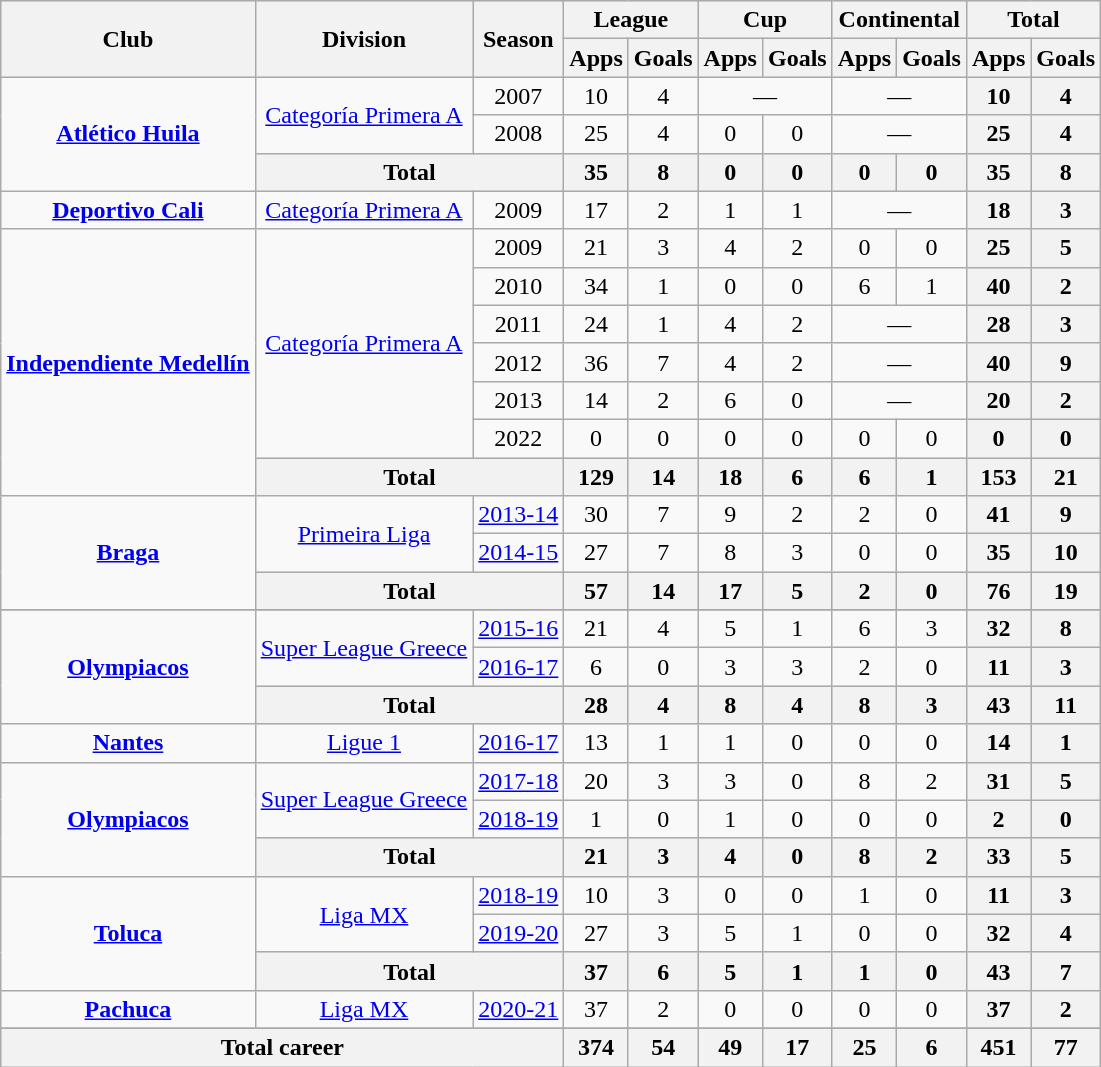<table class="wikitable" style="text-align: center">
<tr style="background:#DDDDDD">
<th rowspan="2">Club</th>
<th rowspan="2">Division</th>
<th rowspan="2">Season</th>
<th colspan="2">League</th>
<th colspan="2">Cup</th>
<th colspan="2">Continental</th>
<th colspan="2">Total</th>
</tr>
<tr style="background:#DDDDDD">
<th>Apps</th>
<th>Goals</th>
<th>Apps</th>
<th>Goals</th>
<th>Apps</th>
<th>Goals</th>
<th>Apps</th>
<th>Goals</th>
</tr>
<tr style="text-align: center;">
<td rowspan="3" valign="center"><strong><a href='#'>Atlético Huila</a></strong></td>
<td rowspan="2" valign="center"><a href='#'>Categoría Primera A</a></td>
<td>2007</td>
<td>10</td>
<td>4</td>
<td colspan="2">—</td>
<td colspan="2">—</td>
<th>10</th>
<th>4</th>
</tr>
<tr align=center>
<td>2008</td>
<td>25</td>
<td>4</td>
<td>0</td>
<td>0</td>
<td colspan="2">—</td>
<th>25</th>
<th>4</th>
</tr>
<tr style="background:#DDDDDD">
<th colspan="2">Total</th>
<th>35</th>
<th>8</th>
<th>0</th>
<th>0</th>
<th>0</th>
<th>0</th>
<th>35</th>
<th>8</th>
</tr>
<tr style="text-align: center;">
<td valign="center"><strong><a href='#'>Deportivo Cali</a></strong></td>
<td valign="center"><a href='#'>Categoría Primera A</a></td>
<td>2009</td>
<td>17</td>
<td>2</td>
<td>1</td>
<td>1</td>
<td colspan="2">—</td>
<th>18</th>
<th>3</th>
</tr>
<tr style="text-align: center;">
<td rowspan="7" valign="center"><strong><a href='#'>Independiente Medellín</a></strong></td>
<td rowspan="6" valign="center"><a href='#'>Categoría Primera A</a></td>
<td>2009</td>
<td>21</td>
<td>3</td>
<td>4</td>
<td>2</td>
<td>0</td>
<td>0</td>
<th>25</th>
<th>5</th>
</tr>
<tr align=center>
<td>2010</td>
<td>34</td>
<td>1</td>
<td>0</td>
<td>0</td>
<td>6</td>
<td>1</td>
<th>40</th>
<th>2</th>
</tr>
<tr align=center>
<td>2011</td>
<td>24</td>
<td>1</td>
<td>4</td>
<td>2</td>
<td colspan="2">—</td>
<th>28</th>
<th>3</th>
</tr>
<tr align=center>
<td>2012</td>
<td>36</td>
<td>7</td>
<td>4</td>
<td>2</td>
<td colspan="2">—</td>
<th>40</th>
<th>9</th>
</tr>
<tr align=center>
<td>2013</td>
<td>14</td>
<td>2</td>
<td>6</td>
<td>0</td>
<td colspan="2">—</td>
<th>20</th>
<th>2</th>
</tr>
<tr align=center>
<td>2022</td>
<td>0</td>
<td>0</td>
<td>0</td>
<td>0</td>
<td>0</td>
<td>0</td>
<th>0</th>
<th>0</th>
</tr>
<tr style="background:#DDDDDD">
<th colspan="2">Total</th>
<th>129</th>
<th>14</th>
<th>18</th>
<th>6</th>
<th>6</th>
<th>1</th>
<th>153</th>
<th>21</th>
</tr>
<tr style="text-align: center;">
<td rowspan="3" valign="center"><strong><a href='#'>Braga</a></strong></td>
<td rowspan="2" valign="center"><a href='#'>Primeira Liga</a></td>
<td><a href='#'>2013-14</a></td>
<td>30</td>
<td>7</td>
<td>9</td>
<td>2</td>
<td>2</td>
<td>0</td>
<th>41</th>
<th>9</th>
</tr>
<tr align=center>
<td><a href='#'>2014-15</a></td>
<td>27</td>
<td>7</td>
<td>8</td>
<td>3</td>
<td>0</td>
<td>0</td>
<th>35</th>
<th>10</th>
</tr>
<tr style="background:#DDDDDD">
<th colspan="2">Total</th>
<th>57</th>
<th>14</th>
<th>17</th>
<th>5</th>
<th>2</th>
<th>0</th>
<th>76</th>
<th>19</th>
</tr>
<tr style="color: white;" align="center" bgcolor="000000">
</tr>
<tr style="text-align: center;">
<td rowspan="4" valign="center"><strong><a href='#'>Olympiacos</a></strong></td>
</tr>
<tr style="text-align: center;">
<td rowspan="2" valign="center"><a href='#'>Super League Greece</a></td>
<td><a href='#'>2015-16</a></td>
<td>21</td>
<td>4</td>
<td>5</td>
<td>1</td>
<td>6</td>
<td>3</td>
<th>32</th>
<th>8</th>
</tr>
<tr align=center>
<td><a href='#'>2016-17</a></td>
<td>6</td>
<td>0</td>
<td>3</td>
<td>3</td>
<td>2</td>
<td>0</td>
<th>11</th>
<th>3</th>
</tr>
<tr style="background:#DDDDDD">
<th colspan="2">Total</th>
<th>28</th>
<th>4</th>
<th>8</th>
<th>4</th>
<th>8</th>
<th>3</th>
<th>43</th>
<th>11</th>
</tr>
<tr style="text-align: center;">
<td valign="center"><strong><a href='#'>Nantes</a></strong></td>
<td valign="center"><a href='#'>Ligue 1</a></td>
<td><a href='#'>2016-17</a></td>
<td>13</td>
<td>1</td>
<td>1</td>
<td>0</td>
<td>0</td>
<td>0</td>
<th>14</th>
<th>1</th>
</tr>
<tr style="text-align: center;">
<td rowspan="3" valign="center"><strong><a href='#'>Olympiacos</a></strong></td>
<td rowspan="2" valign="center"><a href='#'>Super League Greece</a></td>
<td><a href='#'>2017-18</a></td>
<td>20</td>
<td>3</td>
<td>3</td>
<td>0</td>
<td>8</td>
<td>2</td>
<th>31</th>
<th>5</th>
</tr>
<tr align=center>
<td><a href='#'>2018-19</a></td>
<td>1</td>
<td>0</td>
<td>1</td>
<td>0</td>
<td>0</td>
<td>0</td>
<th>2</th>
<th>0</th>
</tr>
<tr style="background:#DDDDDD">
<th colspan="2">Total</th>
<th>21</th>
<th>3</th>
<th>4</th>
<th>0</th>
<th>8</th>
<th>2</th>
<th>33</th>
<th>5</th>
</tr>
<tr style="text-align: center;">
<td rowspan="3"><strong><a href='#'>Toluca</a></strong></td>
<td rowspan="2" valign="center"><a href='#'>Liga MX</a></td>
<td><a href='#'>2018-19</a></td>
<td>10</td>
<td>3</td>
<td>0</td>
<td>0</td>
<td>1</td>
<td>0</td>
<th>11</th>
<th>3</th>
</tr>
<tr align=center>
<td><a href='#'>2019-20</a></td>
<td>27</td>
<td>3</td>
<td>5</td>
<td>1</td>
<td>0</td>
<td>0</td>
<th>32</th>
<th>4</th>
</tr>
<tr style="background:#DDDDDD">
<th colspan="2">Total</th>
<th>37</th>
<th>6</th>
<th>5</th>
<th>1</th>
<th>1</th>
<th>0</th>
<th>43</th>
<th>7</th>
</tr>
<tr style="text-align: center;">
<td><strong><a href='#'>Pachuca</a></strong></td>
<td valign="center"><a href='#'>Liga MX</a></td>
<td><a href='#'>2020-21</a></td>
<td>37</td>
<td>2</td>
<td>0</td>
<td>0</td>
<td>0</td>
<td>0</td>
<th>37</th>
<th>2</th>
</tr>
<tr style="color: white;" align="center" bgcolor="000000">
</tr>
<tr style="text-align: center;">
<th colspan="3" valign="center">Total career</th>
<th>374</th>
<th>54</th>
<th>49</th>
<th>17</th>
<th>25</th>
<th>6</th>
<th>451</th>
<th>77</th>
</tr>
</table>
